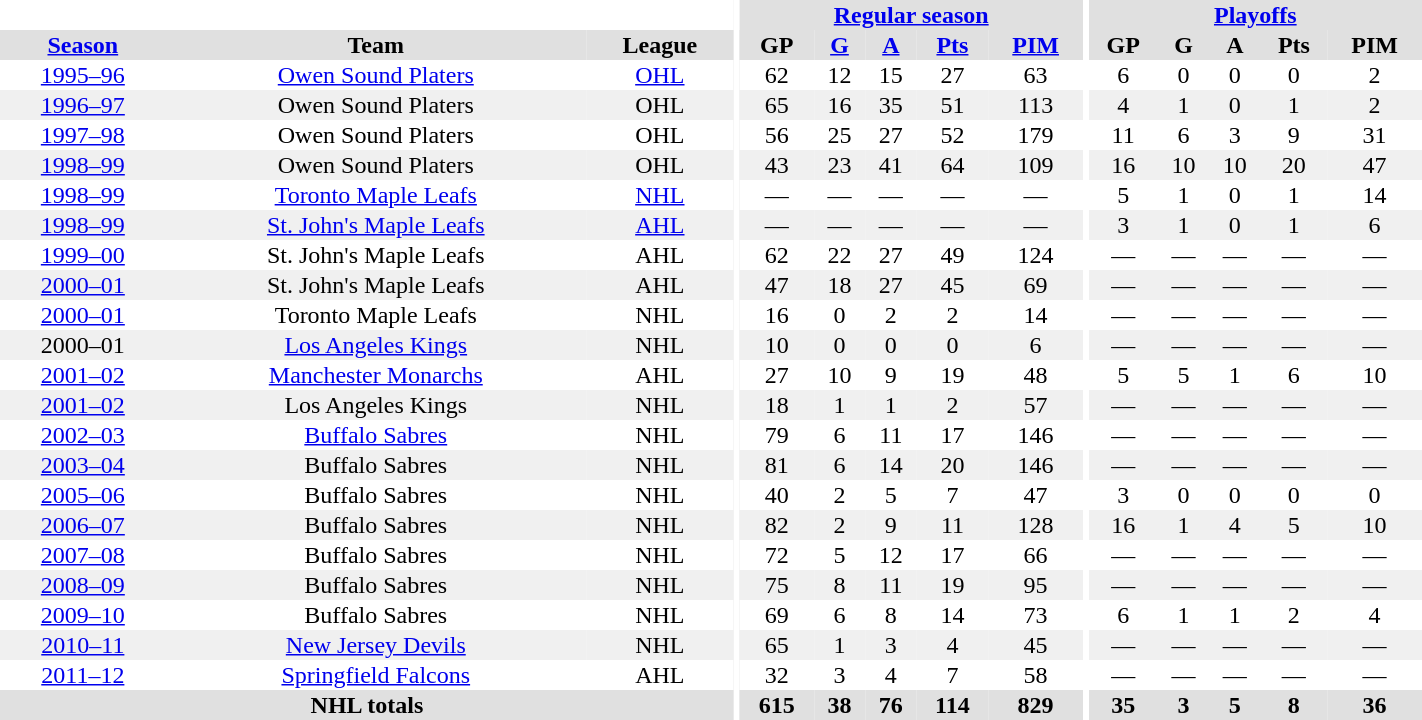<table border="0" cellpadding="1" cellspacing="0" style="text-align:center; width:75%">
<tr bgcolor="#e0e0e0">
<th colspan="3" bgcolor="#ffffff"></th>
<th rowspan="99" bgcolor="#ffffff"></th>
<th colspan="5"><a href='#'>Regular season</a></th>
<th rowspan="99" bgcolor="#ffffff"></th>
<th colspan="5"><a href='#'>Playoffs</a></th>
</tr>
<tr bgcolor="#e0e0e0">
<th><a href='#'>Season</a></th>
<th>Team</th>
<th>League</th>
<th>GP</th>
<th><a href='#'>G</a></th>
<th><a href='#'>A</a></th>
<th><a href='#'>Pts</a></th>
<th><a href='#'>PIM</a></th>
<th>GP</th>
<th>G</th>
<th>A</th>
<th>Pts</th>
<th>PIM</th>
</tr>
<tr ALIGN="center">
<td ALIGN="center"><a href='#'>1995–96</a></td>
<td ALIGN="center"><a href='#'>Owen Sound Platers</a></td>
<td ALIGN="center"><a href='#'>OHL</a></td>
<td ALIGN="center">62</td>
<td ALIGN="center">12</td>
<td ALIGN="center">15</td>
<td ALIGN="center">27</td>
<td ALIGN="center">63</td>
<td ALIGN="center">6</td>
<td ALIGN="center">0</td>
<td ALIGN="center">0</td>
<td ALIGN="center">0</td>
<td ALIGN="center">2</td>
</tr>
<tr ALIGN="center" bgcolor="#f0f0f0">
<td ALIGN="center"><a href='#'>1996–97</a></td>
<td ALIGN="center">Owen Sound Platers</td>
<td ALIGN="center">OHL</td>
<td ALIGN="center">65</td>
<td ALIGN="center">16</td>
<td ALIGN="center">35</td>
<td ALIGN="center">51</td>
<td ALIGN="center">113</td>
<td ALIGN="center">4</td>
<td ALIGN="center">1</td>
<td ALIGN="center">0</td>
<td ALIGN="center">1</td>
<td ALIGN="center">2</td>
</tr>
<tr ALIGN="center">
<td ALIGN="center"><a href='#'>1997–98</a></td>
<td ALIGN="center">Owen Sound Platers</td>
<td ALIGN="center">OHL</td>
<td ALIGN="center">56</td>
<td ALIGN="center">25</td>
<td ALIGN="center">27</td>
<td ALIGN="center">52</td>
<td ALIGN="center">179</td>
<td ALIGN="center">11</td>
<td ALIGN="center">6</td>
<td ALIGN="center">3</td>
<td ALIGN="center">9</td>
<td ALIGN="center">31</td>
</tr>
<tr ALIGN="center" bgcolor="#f0f0f0">
<td ALIGN="center"><a href='#'>1998–99</a></td>
<td ALIGN="center">Owen Sound Platers</td>
<td ALIGN="center">OHL</td>
<td ALIGN="center">43</td>
<td ALIGN="center">23</td>
<td ALIGN="center">41</td>
<td ALIGN="center">64</td>
<td ALIGN="center">109</td>
<td ALIGN="center">16</td>
<td ALIGN="center">10</td>
<td ALIGN="center">10</td>
<td ALIGN="center">20</td>
<td ALIGN="center">47</td>
</tr>
<tr ALIGN="center">
<td ALIGN="center"><a href='#'>1998–99</a></td>
<td ALIGN="center"><a href='#'>Toronto Maple Leafs</a></td>
<td ALIGN="center"><a href='#'>NHL</a></td>
<td ALIGN="center">—</td>
<td ALIGN="center">—</td>
<td ALIGN="center">—</td>
<td ALIGN="center">—</td>
<td ALIGN="center">—</td>
<td ALIGN="center">5</td>
<td ALIGN="center">1</td>
<td ALIGN="center">0</td>
<td ALIGN="center">1</td>
<td ALIGN="center">14</td>
</tr>
<tr ALIGN="center" bgcolor="#f0f0f0">
<td ALIGN="center"><a href='#'>1998–99</a></td>
<td ALIGN="center"><a href='#'>St. John's Maple Leafs</a></td>
<td ALIGN="center"><a href='#'>AHL</a></td>
<td ALIGN="center">—</td>
<td ALIGN="center">—</td>
<td ALIGN="center">—</td>
<td ALIGN="center">—</td>
<td ALIGN="center">—</td>
<td ALIGN="center">3</td>
<td ALIGN="center">1</td>
<td ALIGN="center">0</td>
<td ALIGN="center">1</td>
<td ALIGN="center">6</td>
</tr>
<tr ALIGN="center">
<td ALIGN="center"><a href='#'>1999–00</a></td>
<td ALIGN="center">St. John's Maple Leafs</td>
<td ALIGN="center">AHL</td>
<td ALIGN="center">62</td>
<td ALIGN="center">22</td>
<td ALIGN="center">27</td>
<td ALIGN="center">49</td>
<td ALIGN="center">124</td>
<td ALIGN="center">—</td>
<td ALIGN="center">—</td>
<td ALIGN="center">—</td>
<td ALIGN="center">—</td>
<td ALIGN="center">—</td>
</tr>
<tr ALIGN="center" bgcolor="#f0f0f0">
<td ALIGN="center"><a href='#'>2000–01</a></td>
<td ALIGN="center">St. John's Maple Leafs</td>
<td ALIGN="center">AHL</td>
<td ALIGN="center">47</td>
<td ALIGN="center">18</td>
<td ALIGN="center">27</td>
<td ALIGN="center">45</td>
<td ALIGN="center">69</td>
<td ALIGN="center">—</td>
<td ALIGN="center">—</td>
<td ALIGN="center">—</td>
<td ALIGN="center">—</td>
<td ALIGN="center">—</td>
</tr>
<tr ALIGN="center">
<td ALIGN="center"><a href='#'>2000–01</a></td>
<td ALIGN="center">Toronto Maple Leafs</td>
<td ALIGN="center">NHL</td>
<td ALIGN="center">16</td>
<td ALIGN="center">0</td>
<td ALIGN="center">2</td>
<td ALIGN="center">2</td>
<td ALIGN="center">14</td>
<td ALIGN="center">—</td>
<td ALIGN="center">—</td>
<td ALIGN="center">—</td>
<td ALIGN="center">—</td>
<td ALIGN="center">—</td>
</tr>
<tr ALIGN="center" bgcolor="#f0f0f0">
<td ALIGN="center">2000–01</td>
<td ALIGN="center"><a href='#'>Los Angeles Kings</a></td>
<td ALIGN="center">NHL</td>
<td ALIGN="center">10</td>
<td ALIGN="center">0</td>
<td ALIGN="center">0</td>
<td ALIGN="center">0</td>
<td ALIGN="center">6</td>
<td ALIGN="center">—</td>
<td ALIGN="center">—</td>
<td ALIGN="center">—</td>
<td ALIGN="center">—</td>
<td ALIGN="center">—</td>
</tr>
<tr ALIGN="center">
<td ALIGN="center"><a href='#'>2001–02</a></td>
<td ALIGN="center"><a href='#'>Manchester Monarchs</a></td>
<td ALIGN="center">AHL</td>
<td ALIGN="center">27</td>
<td ALIGN="center">10</td>
<td ALIGN="center">9</td>
<td ALIGN="center">19</td>
<td ALIGN="center">48</td>
<td ALIGN="center">5</td>
<td ALIGN="center">5</td>
<td ALIGN="center">1</td>
<td ALIGN="center">6</td>
<td ALIGN="center">10</td>
</tr>
<tr ALIGN="center" bgcolor="#f0f0f0">
<td ALIGN="center"><a href='#'>2001–02</a></td>
<td ALIGN="center">Los Angeles Kings</td>
<td ALIGN="center">NHL</td>
<td ALIGN="center">18</td>
<td ALIGN="center">1</td>
<td ALIGN="center">1</td>
<td ALIGN="center">2</td>
<td ALIGN="center">57</td>
<td ALIGN="center">—</td>
<td ALIGN="center">—</td>
<td ALIGN="center">—</td>
<td ALIGN="center">—</td>
<td ALIGN="center">—</td>
</tr>
<tr ALIGN="center">
<td ALIGN="center"><a href='#'>2002–03</a></td>
<td ALIGN="center"><a href='#'>Buffalo Sabres</a></td>
<td ALIGN="center">NHL</td>
<td ALIGN="center">79</td>
<td ALIGN="center">6</td>
<td ALIGN="center">11</td>
<td ALIGN="center">17</td>
<td ALIGN="center">146</td>
<td ALIGN="center">—</td>
<td ALIGN="center">—</td>
<td ALIGN="center">—</td>
<td ALIGN="center">—</td>
<td ALIGN="center">—</td>
</tr>
<tr ALIGN="center" bgcolor="#f0f0f0">
<td ALIGN="center"><a href='#'>2003–04</a></td>
<td ALIGN="center">Buffalo Sabres</td>
<td ALIGN="center">NHL</td>
<td ALIGN="center">81</td>
<td ALIGN="center">6</td>
<td ALIGN="center">14</td>
<td ALIGN="center">20</td>
<td ALIGN="center">146</td>
<td ALIGN="center">—</td>
<td ALIGN="center">—</td>
<td ALIGN="center">—</td>
<td ALIGN="center">—</td>
<td ALIGN="center">—</td>
</tr>
<tr ALIGN="center">
<td ALIGN="center"><a href='#'>2005–06</a></td>
<td ALIGN="center">Buffalo Sabres</td>
<td ALIGN="center">NHL</td>
<td ALIGN="center">40</td>
<td ALIGN="center">2</td>
<td ALIGN="center">5</td>
<td ALIGN="center">7</td>
<td ALIGN="center">47</td>
<td ALIGN="center">3</td>
<td ALIGN="center">0</td>
<td ALIGN="center">0</td>
<td ALIGN="center">0</td>
<td ALIGN="center">0</td>
</tr>
<tr ALIGN="center" bgcolor="#f0f0f0">
<td ALIGN="center"><a href='#'>2006–07</a></td>
<td ALIGN="center">Buffalo Sabres</td>
<td ALIGN="center">NHL</td>
<td ALIGN="center">82</td>
<td ALIGN="center">2</td>
<td ALIGN="center">9</td>
<td ALIGN="center">11</td>
<td ALIGN="center">128</td>
<td ALIGN="center">16</td>
<td ALIGN="center">1</td>
<td ALIGN="center">4</td>
<td ALIGN="center">5</td>
<td ALIGN="center">10</td>
</tr>
<tr ALIGN="center">
<td ALIGN="center"><a href='#'>2007–08</a></td>
<td ALIGN="center">Buffalo Sabres</td>
<td ALIGN="center">NHL</td>
<td ALIGN="center">72</td>
<td ALIGN="center">5</td>
<td ALIGN="center">12</td>
<td ALIGN="center">17</td>
<td ALIGN="center">66</td>
<td ALIGN="center">—</td>
<td ALIGN="center">—</td>
<td ALIGN="center">—</td>
<td ALIGN="center">—</td>
<td ALIGN="center">—</td>
</tr>
<tr ALIGN="center" bgcolor="#f0f0f0">
<td ALIGN="center"><a href='#'>2008–09</a></td>
<td ALIGN="center">Buffalo Sabres</td>
<td ALIGN="center">NHL</td>
<td ALIGN="center">75</td>
<td ALIGN="center">8</td>
<td ALIGN="center">11</td>
<td ALIGN="center">19</td>
<td ALIGN="center">95</td>
<td ALIGN="center">—</td>
<td ALIGN="center">—</td>
<td ALIGN="center">—</td>
<td ALIGN="center">—</td>
<td ALIGN="center">—</td>
</tr>
<tr ALIGN="center">
<td ALIGN="center"><a href='#'>2009–10</a></td>
<td ALIGN="center">Buffalo Sabres</td>
<td ALIGN="center">NHL</td>
<td ALIGN="center">69</td>
<td ALIGN="center">6</td>
<td ALIGN="center">8</td>
<td ALIGN="center">14</td>
<td ALIGN="center">73</td>
<td ALIGN="center">6</td>
<td ALIGN="center">1</td>
<td ALIGN="center">1</td>
<td ALIGN="center">2</td>
<td ALIGN="center">4</td>
</tr>
<tr ALIGN="center" bgcolor="#f0f0f0">
<td ALIGN="center"><a href='#'>2010–11</a></td>
<td ALIGN="center"><a href='#'>New Jersey Devils</a></td>
<td ALIGN="center">NHL</td>
<td ALIGN="center">65</td>
<td ALIGN="center">1</td>
<td ALIGN="center">3</td>
<td ALIGN="center">4</td>
<td ALIGN="center">45</td>
<td ALIGN="center">—</td>
<td ALIGN="center">—</td>
<td ALIGN="center">—</td>
<td ALIGN="center">—</td>
<td ALIGN="center">—</td>
</tr>
<tr ALIGN="center">
<td ALIGN="center"><a href='#'>2011–12</a></td>
<td ALIGN="center"><a href='#'>Springfield Falcons</a></td>
<td ALIGN="center">AHL</td>
<td ALIGN="center">32</td>
<td ALIGN="center">3</td>
<td ALIGN="center">4</td>
<td ALIGN="center">7</td>
<td ALIGN="center">58</td>
<td ALIGN="center">—</td>
<td ALIGN="center">—</td>
<td ALIGN="center">—</td>
<td ALIGN="center">—</td>
<td ALIGN="center">—</td>
</tr>
<tr ALIGN="center" bgcolor="#e0e0e0">
<th colspan="3">NHL totals</th>
<th ALIGN="center">615</th>
<th ALIGN="center">38</th>
<th ALIGN="center">76</th>
<th ALIGN="center">114</th>
<th ALIGN="center">829</th>
<th ALIGN="center">35</th>
<th ALIGN="center">3</th>
<th ALIGN="center">5</th>
<th ALIGN="center">8</th>
<th ALIGN="center">36</th>
</tr>
</table>
